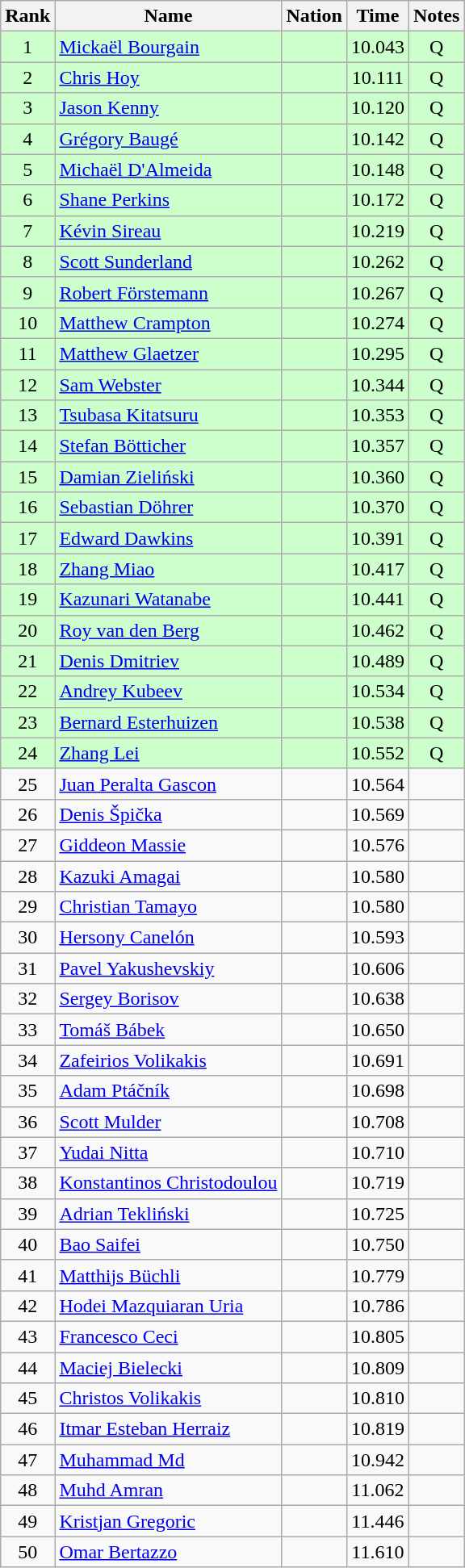<table class="wikitable sortable" style="text-align:center">
<tr>
<th>Rank</th>
<th>Name</th>
<th>Nation</th>
<th>Time</th>
<th>Notes</th>
</tr>
<tr bgcolor=ccffcc>
<td>1</td>
<td align=left><a href='#'>Mickaël Bourgain</a></td>
<td align=left></td>
<td>10.043</td>
<td>Q</td>
</tr>
<tr bgcolor=ccffcc>
<td>2</td>
<td align=left><a href='#'>Chris Hoy</a></td>
<td align=left></td>
<td>10.111</td>
<td>Q</td>
</tr>
<tr bgcolor=ccffcc>
<td>3</td>
<td align=left><a href='#'>Jason Kenny</a></td>
<td align=left></td>
<td>10.120</td>
<td>Q</td>
</tr>
<tr bgcolor=ccffcc>
<td>4</td>
<td align=left><a href='#'>Grégory Baugé</a></td>
<td align=left></td>
<td>10.142</td>
<td>Q</td>
</tr>
<tr bgcolor=ccffcc>
<td>5</td>
<td align=left><a href='#'>Michaël D'Almeida</a></td>
<td align=left></td>
<td>10.148</td>
<td>Q</td>
</tr>
<tr bgcolor=ccffcc>
<td>6</td>
<td align=left><a href='#'>Shane Perkins</a></td>
<td align=left></td>
<td>10.172</td>
<td>Q</td>
</tr>
<tr bgcolor=ccffcc>
<td>7</td>
<td align=left><a href='#'>Kévin Sireau</a></td>
<td align=left></td>
<td>10.219</td>
<td>Q</td>
</tr>
<tr bgcolor=ccffcc>
<td>8</td>
<td align=left><a href='#'>Scott Sunderland</a></td>
<td align=left></td>
<td>10.262</td>
<td>Q</td>
</tr>
<tr bgcolor=ccffcc>
<td>9</td>
<td align=left><a href='#'>Robert Förstemann</a></td>
<td align=left></td>
<td>10.267</td>
<td>Q</td>
</tr>
<tr bgcolor=ccffcc>
<td>10</td>
<td align=left><a href='#'>Matthew Crampton</a></td>
<td align=left></td>
<td>10.274</td>
<td>Q</td>
</tr>
<tr bgcolor=ccffcc>
<td>11</td>
<td align=left><a href='#'>Matthew Glaetzer</a></td>
<td align=left></td>
<td>10.295</td>
<td>Q</td>
</tr>
<tr bgcolor=ccffcc>
<td>12</td>
<td align=left><a href='#'>Sam Webster</a></td>
<td align=left></td>
<td>10.344</td>
<td>Q</td>
</tr>
<tr bgcolor=ccffcc>
<td>13</td>
<td align=left><a href='#'>Tsubasa Kitatsuru</a></td>
<td align=left></td>
<td>10.353</td>
<td>Q</td>
</tr>
<tr bgcolor=ccffcc>
<td>14</td>
<td align=left><a href='#'>Stefan Bötticher</a></td>
<td align=left></td>
<td>10.357</td>
<td>Q</td>
</tr>
<tr bgcolor=ccffcc>
<td>15</td>
<td align=left><a href='#'>Damian Zieliński</a></td>
<td align=left></td>
<td>10.360</td>
<td>Q</td>
</tr>
<tr bgcolor=ccffcc>
<td>16</td>
<td align=left><a href='#'>Sebastian Döhrer</a></td>
<td align=left></td>
<td>10.370</td>
<td>Q</td>
</tr>
<tr bgcolor=ccffcc>
<td>17</td>
<td align=left><a href='#'>Edward Dawkins</a></td>
<td align=left></td>
<td>10.391</td>
<td>Q</td>
</tr>
<tr bgcolor=ccffcc>
<td>18</td>
<td align=left><a href='#'>Zhang Miao</a></td>
<td align=left></td>
<td>10.417</td>
<td>Q</td>
</tr>
<tr bgcolor=ccffcc>
<td>19</td>
<td align=left><a href='#'>Kazunari Watanabe</a></td>
<td align=left></td>
<td>10.441</td>
<td>Q</td>
</tr>
<tr bgcolor=ccffcc>
<td>20</td>
<td align=left><a href='#'>Roy van den Berg</a></td>
<td align=left></td>
<td>10.462</td>
<td>Q</td>
</tr>
<tr bgcolor=ccffcc>
<td>21</td>
<td align=left><a href='#'>Denis Dmitriev</a></td>
<td align=left></td>
<td>10.489</td>
<td>Q</td>
</tr>
<tr bgcolor=ccffcc>
<td>22</td>
<td align=left><a href='#'>Andrey Kubeev</a></td>
<td align=left></td>
<td>10.534</td>
<td>Q</td>
</tr>
<tr bgcolor=ccffcc>
<td>23</td>
<td align=left><a href='#'>Bernard Esterhuizen</a></td>
<td align=left></td>
<td>10.538</td>
<td>Q</td>
</tr>
<tr bgcolor=ccffcc>
<td>24</td>
<td align=left><a href='#'>Zhang Lei</a></td>
<td align=left></td>
<td>10.552</td>
<td>Q</td>
</tr>
<tr>
<td>25</td>
<td align=left><a href='#'>Juan Peralta Gascon</a></td>
<td align=left></td>
<td>10.564</td>
<td></td>
</tr>
<tr>
<td>26</td>
<td align=left><a href='#'>Denis Špička</a></td>
<td align=left></td>
<td>10.569</td>
<td></td>
</tr>
<tr>
<td>27</td>
<td align=left><a href='#'>Giddeon Massie</a></td>
<td align=left></td>
<td>10.576</td>
<td></td>
</tr>
<tr>
<td>28</td>
<td align=left><a href='#'>Kazuki Amagai</a></td>
<td align=left></td>
<td>10.580</td>
<td></td>
</tr>
<tr>
<td>29</td>
<td align=left><a href='#'>Christian Tamayo</a></td>
<td align=left></td>
<td>10.580</td>
<td></td>
</tr>
<tr>
<td>30</td>
<td align=left><a href='#'>Hersony Canelón</a></td>
<td align=left></td>
<td>10.593</td>
<td></td>
</tr>
<tr>
<td>31</td>
<td align=left><a href='#'>Pavel Yakushevskiy</a></td>
<td align=left></td>
<td>10.606</td>
<td></td>
</tr>
<tr>
<td>32</td>
<td align=left><a href='#'>Sergey Borisov</a></td>
<td align=left></td>
<td>10.638</td>
<td></td>
</tr>
<tr>
<td>33</td>
<td align=left><a href='#'>Tomáš Bábek</a></td>
<td align=left></td>
<td>10.650</td>
<td></td>
</tr>
<tr>
<td>34</td>
<td align=left><a href='#'>Zafeirios Volikakis</a></td>
<td align=left></td>
<td>10.691</td>
<td></td>
</tr>
<tr>
<td>35</td>
<td align=left><a href='#'>Adam Ptáčník</a></td>
<td align=left></td>
<td>10.698</td>
<td></td>
</tr>
<tr>
<td>36</td>
<td align=left><a href='#'>Scott Mulder</a></td>
<td align=left></td>
<td>10.708</td>
<td></td>
</tr>
<tr>
<td>37</td>
<td align=left><a href='#'>Yudai Nitta</a></td>
<td align=left></td>
<td>10.710</td>
<td></td>
</tr>
<tr>
<td>38</td>
<td align=left><a href='#'>Konstantinos Christodoulou</a></td>
<td align=left></td>
<td>10.719</td>
<td></td>
</tr>
<tr>
<td>39</td>
<td align=left><a href='#'>Adrian Tekliński</a></td>
<td align=left></td>
<td>10.725</td>
<td></td>
</tr>
<tr>
<td>40</td>
<td align=left><a href='#'>Bao Saifei</a></td>
<td align=left></td>
<td>10.750</td>
<td></td>
</tr>
<tr>
<td>41</td>
<td align=left><a href='#'>Matthijs Büchli</a></td>
<td align=left></td>
<td>10.779</td>
<td></td>
</tr>
<tr>
<td>42</td>
<td align=left><a href='#'>Hodei Mazquiaran Uria</a></td>
<td align=left></td>
<td>10.786</td>
<td></td>
</tr>
<tr>
<td>43</td>
<td align=left><a href='#'>Francesco Ceci</a></td>
<td align=left></td>
<td>10.805</td>
<td></td>
</tr>
<tr>
<td>44</td>
<td align=left><a href='#'>Maciej Bielecki</a></td>
<td align=left></td>
<td>10.809</td>
<td></td>
</tr>
<tr>
<td>45</td>
<td align=left><a href='#'>Christos Volikakis</a></td>
<td align=left></td>
<td>10.810</td>
<td></td>
</tr>
<tr>
<td>46</td>
<td align=left><a href='#'>Itmar Esteban Herraiz</a></td>
<td align=left></td>
<td>10.819</td>
<td></td>
</tr>
<tr>
<td>47</td>
<td align=left><a href='#'>Muhammad Md</a></td>
<td align=left></td>
<td>10.942</td>
<td></td>
</tr>
<tr>
<td>48</td>
<td align=left><a href='#'>Muhd Amran</a></td>
<td align=left></td>
<td>11.062</td>
<td></td>
</tr>
<tr>
<td>49</td>
<td align=left><a href='#'>Kristjan Gregoric</a></td>
<td align=left></td>
<td>11.446</td>
<td></td>
</tr>
<tr>
<td>50</td>
<td align=left><a href='#'>Omar Bertazzo</a></td>
<td align=left></td>
<td>11.610</td>
<td></td>
</tr>
</table>
